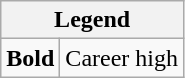<table class="wikitable mw-collapsible mw-collapsed">
<tr>
<th colspan="2">Legend</th>
</tr>
<tr>
<td><strong>Bold</strong></td>
<td>Career high</td>
</tr>
</table>
